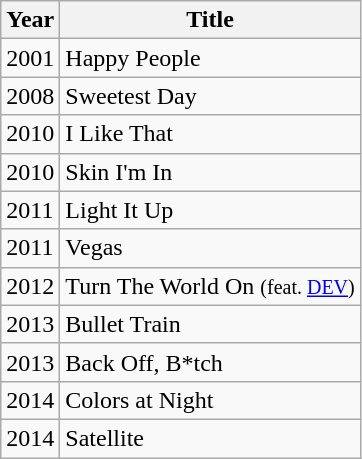<table class="wikitable sortable">
<tr>
<th>Year</th>
<th>Title</th>
</tr>
<tr>
<td>2001</td>
<td>Happy People</td>
</tr>
<tr>
<td>2008</td>
<td>Sweetest Day</td>
</tr>
<tr>
<td>2010</td>
<td>I Like That</td>
</tr>
<tr>
<td>2010</td>
<td>Skin I'm In</td>
</tr>
<tr>
<td>2011</td>
<td>Light It Up</td>
</tr>
<tr>
<td>2011</td>
<td>Vegas</td>
</tr>
<tr>
<td>2012</td>
<td>Turn The World On <small>(feat. <a href='#'>DEV</a>)</small></td>
</tr>
<tr>
<td>2013</td>
<td>Bullet Train</td>
</tr>
<tr>
<td>2013</td>
<td>Back Off, B*tch</td>
</tr>
<tr>
<td>2014</td>
<td>Colors at Night</td>
</tr>
<tr>
<td>2014</td>
<td>Satellite</td>
</tr>
</table>
